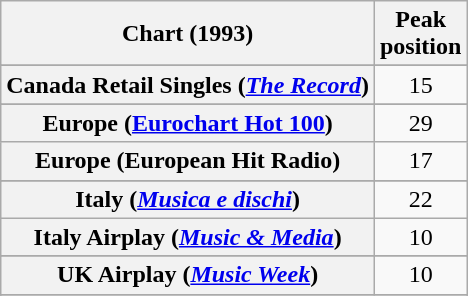<table class="wikitable sortable plainrowheaders" style="text-align:center">
<tr>
<th>Chart (1993)</th>
<th>Peak<br>position</th>
</tr>
<tr>
</tr>
<tr>
</tr>
<tr>
<th scope="row">Canada Retail Singles (<em><a href='#'>The Record</a></em>)</th>
<td>15</td>
</tr>
<tr>
</tr>
<tr>
</tr>
<tr>
<th scope="row">Europe (<a href='#'>Eurochart Hot 100</a>)</th>
<td>29</td>
</tr>
<tr>
<th scope="row">Europe (European Hit Radio)</th>
<td>17</td>
</tr>
<tr>
</tr>
<tr>
</tr>
<tr>
<th scope="row">Italy (<em><a href='#'>Musica e dischi</a></em>)</th>
<td>22</td>
</tr>
<tr>
<th scope="row">Italy Airplay (<em><a href='#'>Music & Media</a></em>)</th>
<td>10</td>
</tr>
<tr>
</tr>
<tr>
</tr>
<tr>
</tr>
<tr>
<th scope="row">UK Airplay (<em><a href='#'>Music Week</a></em>)</th>
<td>10</td>
</tr>
<tr>
</tr>
<tr>
</tr>
</table>
